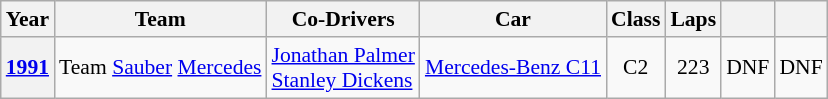<table class="wikitable" style="text-align:center; font-size:90%">
<tr>
<th>Year</th>
<th>Team</th>
<th>Co-Drivers</th>
<th>Car</th>
<th>Class</th>
<th>Laps</th>
<th></th>
<th></th>
</tr>
<tr>
<th><a href='#'>1991</a></th>
<td align="left"> Team <a href='#'>Sauber</a> <a href='#'>Mercedes</a></td>
<td align="left"> <a href='#'>Jonathan Palmer</a><br> <a href='#'>Stanley Dickens</a></td>
<td align="left"><a href='#'>Mercedes-Benz C11</a></td>
<td>C2</td>
<td>223</td>
<td>DNF</td>
<td>DNF</td>
</tr>
</table>
